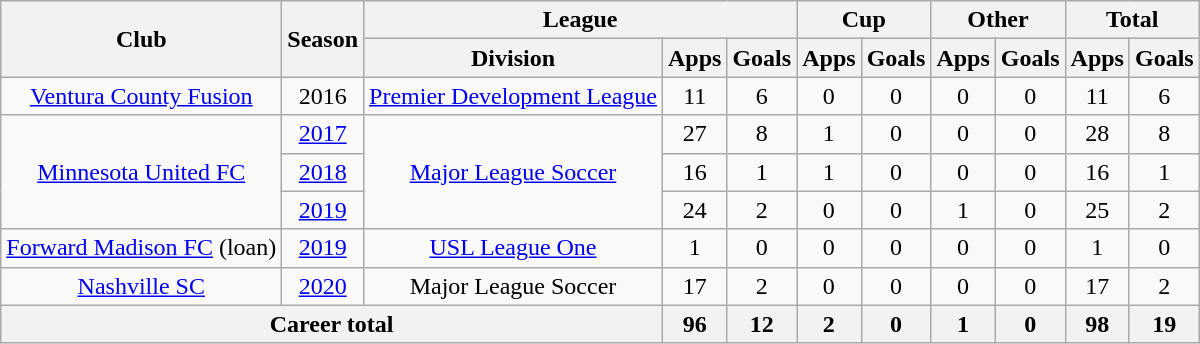<table class="wikitable" style="text-align: center;">
<tr>
<th rowspan="2">Club</th>
<th rowspan="2">Season</th>
<th colspan="3">League</th>
<th colspan="2">Cup</th>
<th colspan="2">Other</th>
<th colspan="2">Total</th>
</tr>
<tr>
<th>Division</th>
<th>Apps</th>
<th>Goals</th>
<th>Apps</th>
<th>Goals</th>
<th>Apps</th>
<th>Goals</th>
<th>Apps</th>
<th>Goals</th>
</tr>
<tr>
<td><a href='#'>Ventura County Fusion</a></td>
<td>2016</td>
<td><a href='#'>Premier Development League</a></td>
<td>11</td>
<td>6</td>
<td>0</td>
<td>0</td>
<td>0</td>
<td>0</td>
<td>11</td>
<td>6</td>
</tr>
<tr>
<td rowspan="3"><a href='#'>Minnesota United FC</a></td>
<td><a href='#'>2017</a></td>
<td rowspan="3"><a href='#'>Major League Soccer</a></td>
<td>27</td>
<td>8</td>
<td>1</td>
<td>0</td>
<td>0</td>
<td>0</td>
<td>28</td>
<td>8</td>
</tr>
<tr>
<td><a href='#'>2018</a></td>
<td>16</td>
<td>1</td>
<td>1</td>
<td>0</td>
<td>0</td>
<td>0</td>
<td>16</td>
<td>1</td>
</tr>
<tr>
<td><a href='#'>2019</a></td>
<td>24</td>
<td>2</td>
<td>0</td>
<td>0</td>
<td>1</td>
<td>0</td>
<td>25</td>
<td>2</td>
</tr>
<tr>
<td><a href='#'>Forward Madison FC</a> (loan)</td>
<td><a href='#'>2019</a></td>
<td><a href='#'>USL League One</a></td>
<td>1</td>
<td>0</td>
<td>0</td>
<td>0</td>
<td>0</td>
<td>0</td>
<td>1</td>
<td>0</td>
</tr>
<tr>
<td><a href='#'>Nashville SC</a></td>
<td><a href='#'>2020</a></td>
<td>Major League Soccer</td>
<td>17</td>
<td>2</td>
<td>0</td>
<td>0</td>
<td>0</td>
<td>0</td>
<td>17</td>
<td>2</td>
</tr>
<tr>
<th colspan="3">Career total</th>
<th>96</th>
<th>12</th>
<th>2</th>
<th>0</th>
<th>1</th>
<th>0</th>
<th>98</th>
<th>19</th>
</tr>
</table>
